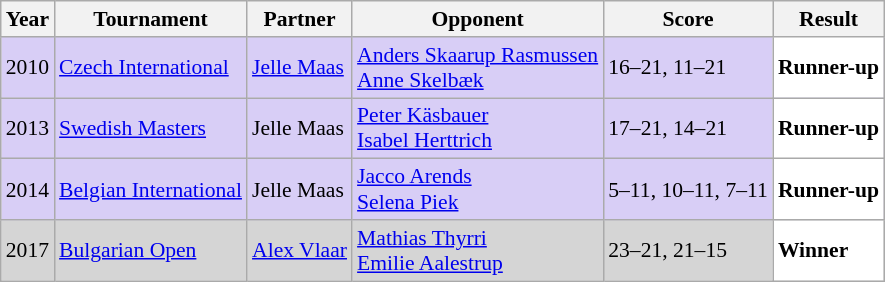<table class="sortable wikitable" style="font-size: 90%;">
<tr>
<th>Year</th>
<th>Tournament</th>
<th>Partner</th>
<th>Opponent</th>
<th>Score</th>
<th>Result</th>
</tr>
<tr style="background:#D8CEF6">
<td align="center">2010</td>
<td align="left"><a href='#'>Czech International</a></td>
<td align="left"> <a href='#'>Jelle Maas</a></td>
<td align="left"> <a href='#'>Anders Skaarup Rasmussen</a> <br>  <a href='#'>Anne Skelbæk</a></td>
<td align="left">16–21, 11–21</td>
<td style="text-align:left; background:white"> <strong>Runner-up</strong></td>
</tr>
<tr style="background:#D8CEF6">
<td align="center">2013</td>
<td align="left"><a href='#'>Swedish Masters</a></td>
<td align="left"> Jelle Maas</td>
<td align="left"> <a href='#'>Peter Käsbauer</a> <br>  <a href='#'>Isabel Herttrich</a></td>
<td align="left">17–21, 14–21</td>
<td style="text-align:left; background:white"> <strong>Runner-up</strong></td>
</tr>
<tr style="background:#D8CEF6">
<td align="center">2014</td>
<td align="left"><a href='#'>Belgian International</a></td>
<td align="left"> Jelle Maas</td>
<td align="left"> <a href='#'>Jacco Arends</a> <br>  <a href='#'>Selena Piek</a></td>
<td align="left">5–11, 10–11, 7–11</td>
<td style="text-align:left; background:white"> <strong>Runner-up</strong></td>
</tr>
<tr style="background:#D5D5D5">
<td align="center">2017</td>
<td align="left"><a href='#'>Bulgarian Open</a></td>
<td align="left"> <a href='#'>Alex Vlaar</a></td>
<td align="left"> <a href='#'>Mathias Thyrri</a><br> <a href='#'>Emilie Aalestrup</a></td>
<td align="left">23–21, 21–15</td>
<td style="text-align:left; background:white"> <strong>Winner</strong></td>
</tr>
</table>
